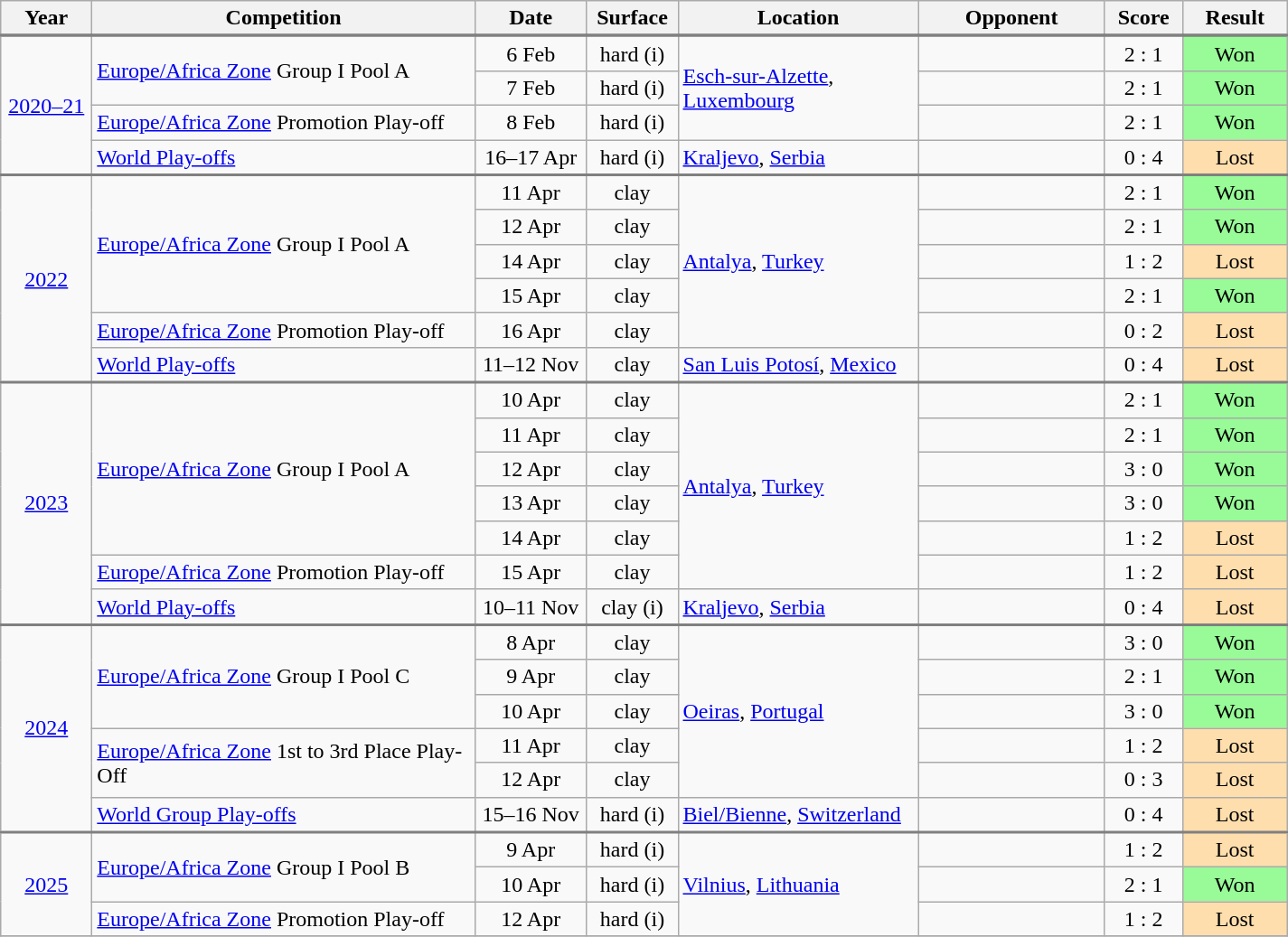<table class="wikitable collapsible">
<tr>
<th width="60">Year</th>
<th width="275">Competition</th>
<th width="75">Date</th>
<th width="60">Surface</th>
<th width="170">Location</th>
<th width="130">Opponent</th>
<th width="50">Score</th>
<th width="70">Result</th>
</tr>
<tr style="border-top:2px solid gray;">
</tr>
<tr style="border-top:2px solid gray;">
<td align="center" rowspan="4"><a href='#'>2020–21</a></td>
<td rowspan="2"><a href='#'>Europe/Africa Zone</a> Group I Pool A</td>
<td align="center">6 Feb</td>
<td align="center">hard (i)</td>
<td rowspan="3"><a href='#'>Esch-sur-Alzette</a>, <a href='#'>Luxembourg</a></td>
<td></td>
<td align="center">2 : 1</td>
<td align="center" bgcolor="#98FB98">Won</td>
</tr>
<tr>
<td align="center">7 Feb</td>
<td align="center">hard (i)</td>
<td></td>
<td align="center">2 : 1</td>
<td align="center" bgcolor="#98FB98">Won</td>
</tr>
<tr>
<td><a href='#'>Europe/Africa Zone</a> Promotion Play-off</td>
<td align="center">8 Feb</td>
<td align="center">hard (i)</td>
<td></td>
<td align="center">2 : 1</td>
<td align="center" bgcolor="#98FB98">Won</td>
</tr>
<tr>
<td><a href='#'>World Play-offs</a></td>
<td align="center">16–17 Apr</td>
<td align="center">hard (i)</td>
<td><a href='#'>Kraljevo</a>, <a href='#'>Serbia</a></td>
<td></td>
<td align="center">0 : 4</td>
<td align="center" bgcolor=#FFDEAD>Lost</td>
</tr>
<tr style="border-top:2px solid gray;">
<td align="center" rowspan="6"><a href='#'>2022</a></td>
<td rowspan="4"><a href='#'>Europe/Africa Zone</a> Group I Pool A</td>
<td align="center">11 Apr</td>
<td align="center">clay</td>
<td rowspan="5"><a href='#'>Antalya</a>, <a href='#'>Turkey</a></td>
<td></td>
<td align="center">2 : 1</td>
<td align="center" bgcolor="#98FB98">Won</td>
</tr>
<tr>
<td align="center">12 Apr</td>
<td align="center">clay</td>
<td></td>
<td align="center">2 : 1</td>
<td align="center" bgcolor="#98FB98">Won</td>
</tr>
<tr>
<td align="center">14 Apr</td>
<td align="center">clay</td>
<td></td>
<td align="center">1 : 2</td>
<td align="center" bgcolor=#FFDEAD>Lost</td>
</tr>
<tr>
<td align="center">15 Apr</td>
<td align="center">clay</td>
<td></td>
<td align="center">2 : 1</td>
<td align="center" bgcolor="#98FB98">Won</td>
</tr>
<tr>
<td><a href='#'>Europe/Africa Zone</a> Promotion Play-off</td>
<td align="center">16 Apr</td>
<td align="center">clay</td>
<td></td>
<td align="center">0 : 2</td>
<td align="center" bgcolor=#FFDEAD>Lost</td>
</tr>
<tr>
<td><a href='#'>World Play-offs</a></td>
<td align="center">11–12 Nov</td>
<td align="center">clay</td>
<td><a href='#'>San Luis Potosí</a>, <a href='#'>Mexico</a></td>
<td></td>
<td align="center">0 : 4</td>
<td align="center" bgcolor=#FFDEAD>Lost</td>
</tr>
<tr style="border-top:2px solid gray;">
<td align="center" rowspan="7"><a href='#'>2023</a></td>
<td rowspan="5"><a href='#'>Europe/Africa Zone</a> Group I Pool A</td>
<td align="center">10 Apr</td>
<td align="center">clay</td>
<td rowspan="6"><a href='#'>Antalya</a>, <a href='#'>Turkey</a></td>
<td></td>
<td align="center">2 : 1</td>
<td align="center" bgcolor="#98FB98">Won</td>
</tr>
<tr>
<td align="center">11 Apr</td>
<td align="center">clay</td>
<td></td>
<td align="center">2 : 1</td>
<td align="center" bgcolor="#98FB98">Won</td>
</tr>
<tr>
<td align="center">12 Apr</td>
<td align="center">clay</td>
<td></td>
<td align="center">3 : 0</td>
<td align="center" bgcolor="#98FB98">Won</td>
</tr>
<tr>
<td align="center">13 Apr</td>
<td align="center">clay</td>
<td></td>
<td align="center">3 : 0</td>
<td align="center" bgcolor="#98FB98">Won</td>
</tr>
<tr>
<td align="center">14 Apr</td>
<td align="center">clay</td>
<td></td>
<td align="center">1 : 2</td>
<td align="center" bgcolor=#FFDEAD>Lost</td>
</tr>
<tr>
<td><a href='#'>Europe/Africa Zone</a> Promotion Play-off</td>
<td align="center">15 Apr</td>
<td align="center">clay</td>
<td></td>
<td align="center">1 : 2</td>
<td align="center" bgcolor=#FFDEAD>Lost</td>
</tr>
<tr>
<td><a href='#'>World Play-offs</a></td>
<td align="center">10–11 Nov</td>
<td align="center">clay (i)</td>
<td><a href='#'>Kraljevo</a>, <a href='#'>Serbia</a></td>
<td></td>
<td align="center">0 : 4</td>
<td align="center" bgcolor=#FFDEAD>Lost</td>
</tr>
<tr style="border-top:2px solid gray;">
<td align="center" rowspan="6"><a href='#'>2024</a></td>
<td rowspan="3"><a href='#'>Europe/Africa Zone</a> Group I Pool C</td>
<td align="center">8 Apr</td>
<td align="center">clay</td>
<td rowspan="5"><a href='#'>Oeiras</a>, <a href='#'>Portugal</a></td>
<td></td>
<td align="center">3 : 0</td>
<td align="center" bgcolor="#98FB98">Won</td>
</tr>
<tr>
<td align="center">9 Apr</td>
<td align="center">clay</td>
<td></td>
<td align="center">2 : 1</td>
<td align="center" bgcolor="#98FB98">Won</td>
</tr>
<tr>
<td align="center">10 Apr</td>
<td align="center">clay</td>
<td></td>
<td align="center">3 : 0</td>
<td align="center" bgcolor="#98FB98">Won</td>
</tr>
<tr>
<td rowspan="2"><a href='#'>Europe/Africa Zone</a> 1st to 3rd Place Play-Off</td>
<td align="center">11 Apr</td>
<td align="center">clay</td>
<td></td>
<td align="center">1 : 2</td>
<td align="center" bgcolor="#FFDEAD">Lost</td>
</tr>
<tr>
<td align="center">12 Apr</td>
<td align="center">clay</td>
<td></td>
<td align="center">0 : 3</td>
<td align="center" bgcolor="#FFDEAD">Lost</td>
</tr>
<tr>
<td><a href='#'>World Group Play-offs</a></td>
<td align="center">15–16 Nov</td>
<td align="center">hard (i)</td>
<td><a href='#'>Biel/Bienne</a>, <a href='#'>Switzerland</a></td>
<td></td>
<td align="center">0 : 4</td>
<td align="center" bgcolor="#FFDEAD">Lost</td>
</tr>
<tr style="border-top:2px solid gray;">
<td align="center" rowspan="3"><a href='#'>2025</a></td>
<td rowspan="2"><a href='#'>Europe/Africa Zone</a> Group I Pool B</td>
<td align="center">9 Apr</td>
<td align="center">hard (i)</td>
<td rowspan="3"><a href='#'>Vilnius</a>, <a href='#'>Lithuania</a></td>
<td></td>
<td align="center">1 : 2</td>
<td align="center" bgcolor="#FFDEAD">Lost</td>
</tr>
<tr>
<td align="center">10 Apr</td>
<td align="center">hard (i)</td>
<td></td>
<td align="center">2 : 1</td>
<td align="center" bgcolor="#98FB98">Won</td>
</tr>
<tr>
<td><a href='#'>Europe/Africa Zone</a> Promotion Play-off</td>
<td align="center">12 Apr</td>
<td align="center">hard (i)</td>
<td></td>
<td align="center">1 : 2</td>
<td align="center" bgcolor=#FFDEAD>Lost</td>
</tr>
<tr>
</tr>
</table>
